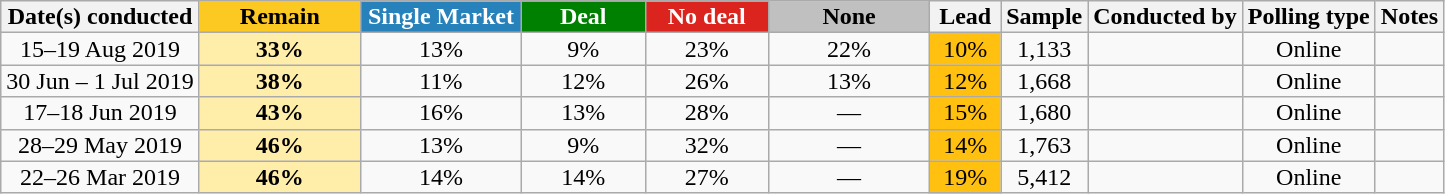<table class="wikitable sortable mw-datatable" style="text-align:center;line-height:14px;">
<tr>
<th>Date(s) conducted</th>
<th data-sort-type="number" style="background-color:#fcc822; width:100px;">Remain</th>
<th data-sort-type="number" style="background-color:#2782bb; color:white; width:100px;">Single Market</th>
<th data-sort-type="number" style="background-color:green; color:white; width:75px;">Deal</th>
<th data-sort-type="number" style="background-color:#dc241f; color:white; width:75px;">No deal</th>
<th data-sort-type="number" style="background-color:silver; width:100px;">None</th>
<th data-sort-type="number" style="width:40px;">Lead</th>
<th data-sort-type="number">Sample</th>
<th>Conducted by</th>
<th>Polling type</th>
<th>Notes</th>
</tr>
<tr>
<td data-sort-value="2019-08-19" style="width: 125px; text-align: center">15–19 Aug 2019</td>
<td style="background: rgb(255, 238, 170);"><strong>33%</strong></td>
<td>13%</td>
<td>9%</td>
<td>23%</td>
<td>22%</td>
<td style="background: rgb(255, 192, 16);">10%</td>
<td>1,133</td>
<td> </td>
<td>Online</td>
<td></td>
</tr>
<tr>
<td data-sort-value="2019-07-01" style="width: 125px; text-align: center">30 Jun – 1 Jul 2019</td>
<td style="background: rgb(255, 238, 170);"><strong>38%</strong></td>
<td>11%</td>
<td>12%</td>
<td>26%</td>
<td>13%</td>
<td style="background: rgb(255, 192, 16);">12%</td>
<td>1,668</td>
<td></td>
<td>Online</td>
<td></td>
</tr>
<tr>
<td data-sort-value="2019-06-18" style="width: 125px; text-align: center">17–18 Jun 2019</td>
<td style="background: rgb(255, 238, 170);"><strong>43%</strong></td>
<td>16%</td>
<td>13%</td>
<td>28%</td>
<td>—</td>
<td style="background: rgb(255, 192, 16);">15%</td>
<td>1,680</td>
<td></td>
<td>Online</td>
<td></td>
</tr>
<tr>
<td data-sort-value="2019-05-29" style="width: 125px; text-align: center">28–29 May 2019</td>
<td style="background: rgb(255, 238, 170);"><strong>46%</strong></td>
<td>13% </td>
<td>9%</td>
<td>32%</td>
<td>—</td>
<td style="background: rgb(255, 192, 16);">14%</td>
<td>1,763</td>
<td></td>
<td>Online</td>
<td></td>
</tr>
<tr>
<td data-sort-value="2019-03-26" style="width: 125px; text-align: center">22–26 Mar 2019</td>
<td style="background: rgb(255, 238, 170);"><strong>46%</strong></td>
<td>14% </td>
<td>14%</td>
<td>27%</td>
<td>—</td>
<td style="background: rgb(255, 192, 16);">19%</td>
<td>5,412</td>
<td></td>
<td>Online</td>
<td></td>
</tr>
</table>
